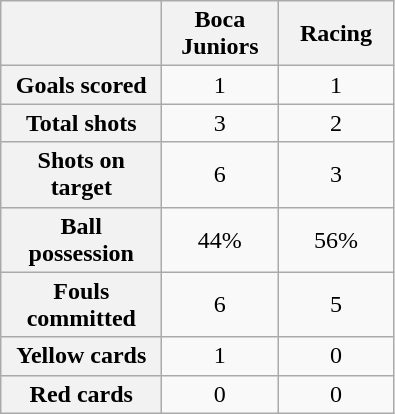<table class="wikitable plainrowheaders" style="text-align:center">
<tr>
<th scope="col" style="width:100px"></th>
<th scope="col" style="width:70px">Boca Juniors</th>
<th scope="col" style="width:70px">Racing</th>
</tr>
<tr>
<th scope=row>Goals scored</th>
<td>1</td>
<td>1</td>
</tr>
<tr>
<th scope=row>Total shots</th>
<td>3</td>
<td>2</td>
</tr>
<tr>
<th scope=row>Shots on target</th>
<td>6</td>
<td>3</td>
</tr>
<tr>
<th scope=row>Ball possession</th>
<td>44%</td>
<td>56%</td>
</tr>
<tr>
<th scope=row>Fouls committed</th>
<td>6</td>
<td>5</td>
</tr>
<tr>
<th scope=row>Yellow cards</th>
<td>1</td>
<td>0</td>
</tr>
<tr>
<th scope=row>Red cards</th>
<td>0</td>
<td>0</td>
</tr>
</table>
